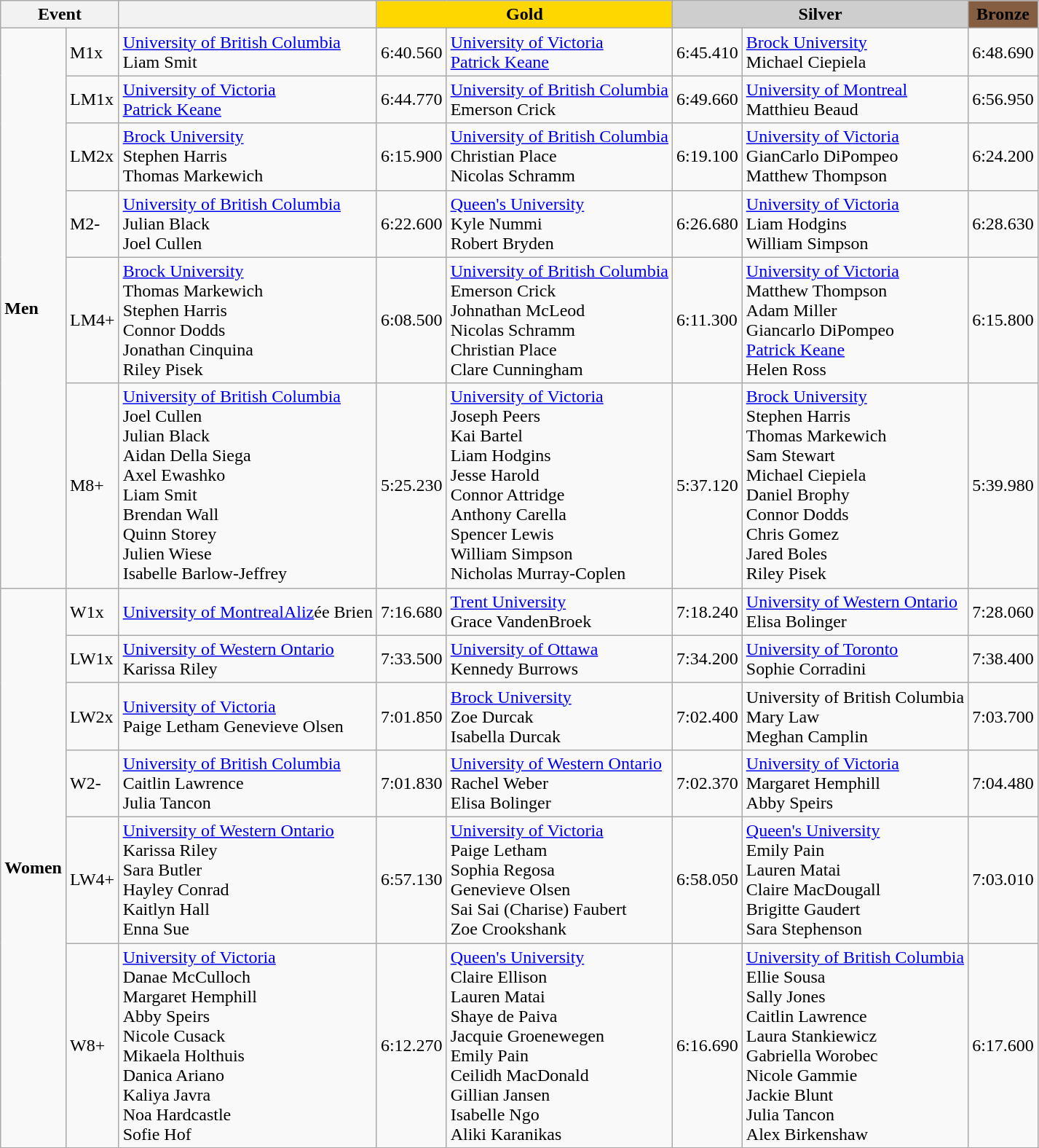<table class="wikitable mw-collapsible mw-collapsed">
<tr>
<th colspan="2">Event</th>
<th></th>
<th colspan="2" style="background:#FFD700;">Gold</th>
<th colspan="2" style="background:#CECECE;">Silver</th>
<th colspan="2" style="background:#855E42;">Bronze</th>
</tr>
<tr>
<td rowspan="6"><strong>Men</strong></td>
<td>M1x</td>
<td><a href='#'>University of British Columbia</a><br>Liam Smit</td>
<td>6:40.560</td>
<td><a href='#'>University of Victoria</a><br><a href='#'>Patrick Keane</a></td>
<td>6:45.410</td>
<td><a href='#'>Brock University</a><br>Michael Ciepiela</td>
<td>6:48.690</td>
</tr>
<tr>
<td>LM1x</td>
<td><a href='#'>University of Victoria</a><br><a href='#'>Patrick Keane</a></td>
<td>6:44.770</td>
<td><a href='#'>University of British Columbia</a><br>Emerson Crick</td>
<td>6:49.660</td>
<td><a href='#'>University of Montreal</a><br>Matthieu Beaud</td>
<td>6:56.950</td>
</tr>
<tr>
<td>LM2x</td>
<td><a href='#'>Brock University</a><br>Stephen Harris<br>Thomas Markewich</td>
<td>6:15.900</td>
<td><a href='#'>University of British Columbia</a><br>Christian Place<br>Nicolas Schramm</td>
<td>6:19.100</td>
<td><a href='#'>University of Victoria</a><br>GianCarlo DiPompeo<br>Matthew Thompson</td>
<td>6:24.200</td>
</tr>
<tr>
<td>M2-</td>
<td><a href='#'>University of British Columbia</a><br>Julian Black<br>Joel Cullen</td>
<td>6:22.600</td>
<td><a href='#'>Queen's University</a><br>Kyle Nummi<br>Robert Bryden</td>
<td>6:26.680</td>
<td><a href='#'>University of Victoria</a><br>Liam Hodgins<br>William Simpson</td>
<td>6:28.630</td>
</tr>
<tr>
<td>LM4+</td>
<td><a href='#'>Brock University</a><br>Thomas Markewich<br>Stephen Harris<br>Connor Dodds<br>Jonathan Cinquina<br>Riley Pisek</td>
<td>6:08.500</td>
<td><a href='#'>University of British Columbia</a><br>Emerson Crick<br>Johnathan McLeod<br>Nicolas Schramm<br>Christian Place<br>Clare Cunningham</td>
<td>6:11.300</td>
<td><a href='#'>University of Victoria</a><br>Matthew Thompson<br>Adam Miller<br>Giancarlo DiPompeo<br><a href='#'>Patrick Keane</a><br>Helen Ross</td>
<td>6:15.800</td>
</tr>
<tr>
<td>M8+</td>
<td><a href='#'>University of British Columbia</a><br>Joel Cullen<br>Julian Black<br>Aidan Della Siega<br>Axel Ewashko<br>Liam Smit<br>Brendan Wall<br>Quinn Storey<br>Julien Wiese<br>Isabelle Barlow-Jeffrey</td>
<td>5:25.230</td>
<td><a href='#'>University of Victoria</a><br>Joseph Peers<br>Kai Bartel<br>Liam Hodgins<br>Jesse Harold<br>Connor Attridge<br>Anthony Carella<br>Spencer Lewis<br>William Simpson<br>Nicholas Murray-Coplen</td>
<td>5:37.120</td>
<td><a href='#'>Brock University</a><br>Stephen Harris<br>Thomas Markewich<br>Sam Stewart<br>Michael Ciepiela<br>Daniel Brophy<br>Connor Dodds<br>Chris Gomez<br>Jared Boles<br>Riley Pisek</td>
<td>5:39.980</td>
</tr>
<tr>
<td rowspan="6"><strong>Women</strong></td>
<td>W1x</td>
<td><a href='#'>University of MontrealAliz</a>ée Brien</td>
<td>7:16.680</td>
<td><a href='#'>Trent University</a><br>Grace VandenBroek</td>
<td>7:18.240</td>
<td><a href='#'>University of Western Ontario</a><br>Elisa Bolinger</td>
<td>7:28.060</td>
</tr>
<tr>
<td>LW1x</td>
<td><a href='#'>University of Western Ontario</a><br>Karissa Riley</td>
<td>7:33.500</td>
<td><a href='#'>University of Ottawa</a><br>Kennedy Burrows</td>
<td>7:34.200</td>
<td><a href='#'>University of Toronto</a><br>Sophie Corradini</td>
<td>7:38.400</td>
</tr>
<tr>
<td>LW2x</td>
<td><a href='#'>University of Victoria</a><br>Paige Letham
Genevieve Olsen</td>
<td>7:01.850</td>
<td><a href='#'>Brock University</a><br>Zoe Durcak<br>Isabella Durcak</td>
<td>7:02.400</td>
<td>University of British Columbia<br>Mary Law<br>Meghan Camplin</td>
<td>7:03.700</td>
</tr>
<tr>
<td>W2-</td>
<td><a href='#'>University of British Columbia</a><br>Caitlin Lawrence<br>Julia Tancon</td>
<td>7:01.830</td>
<td><a href='#'>University of Western Ontario</a><br>Rachel Weber<br>Elisa Bolinger</td>
<td>7:02.370</td>
<td><a href='#'>University of Victoria</a><br>Margaret Hemphill<br>Abby Speirs</td>
<td>7:04.480</td>
</tr>
<tr>
<td>LW4+</td>
<td><a href='#'>University of Western Ontario</a><br>Karissa Riley<br>Sara Butler<br>Hayley Conrad<br>Kaitlyn Hall<br>Enna Sue</td>
<td>6:57.130</td>
<td><a href='#'>University of Victoria</a><br>Paige Letham<br>Sophia Regosa<br>Genevieve Olsen<br>Sai Sai (Charise) Faubert<br>Zoe Crookshank</td>
<td>6:58.050</td>
<td><a href='#'>Queen's University</a><br>Emily Pain<br>Lauren Matai<br>Claire MacDougall<br>Brigitte Gaudert<br>Sara Stephenson</td>
<td>7:03.010</td>
</tr>
<tr>
<td>W8+</td>
<td><a href='#'>University of Victoria</a><br>Danae McCulloch<br>Margaret Hemphill<br>Abby Speirs<br>Nicole Cusack<br>Mikaela Holthuis<br>Danica Ariano<br>Kaliya Javra<br>Noa Hardcastle<br>Sofie Hof</td>
<td>6:12.270</td>
<td><a href='#'>Queen's University</a><br>Claire Ellison<br>Lauren Matai<br>Shaye de Paiva<br>Jacquie Groenewegen<br>Emily Pain<br>Ceilidh MacDonald<br>Gillian Jansen<br>Isabelle Ngo<br>Aliki Karanikas</td>
<td>6:16.690</td>
<td><a href='#'>University of British Columbia</a><br>Ellie Sousa<br>Sally Jones<br>Caitlin Lawrence<br>Laura Stankiewicz<br>Gabriella Worobec<br>Nicole Gammie<br>Jackie Blunt<br>Julia Tancon<br>Alex Birkenshaw</td>
<td>6:17.600</td>
</tr>
</table>
